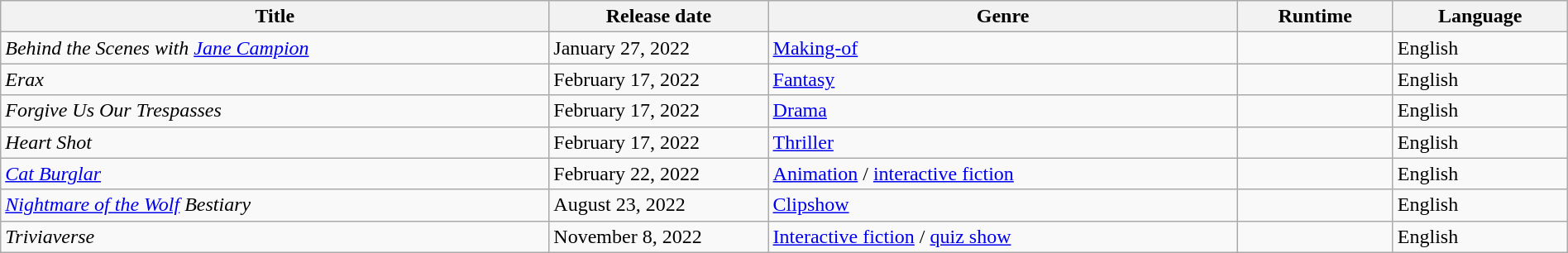<table class="wikitable sortable" style="width:100%">
<tr>
<th style="width:35%;">Title</th>
<th scope="col" style="width:14%;">Release date</th>
<th>Genre</th>
<th>Runtime</th>
<th>Language</th>
</tr>
<tr>
<td><em>Behind the Scenes with <a href='#'>Jane Campion</a></em></td>
<td>January 27, 2022</td>
<td><a href='#'>Making-of</a></td>
<td></td>
<td>English</td>
</tr>
<tr>
<td><em>Erax</em></td>
<td>February 17, 2022</td>
<td><a href='#'>Fantasy</a></td>
<td></td>
<td>English</td>
</tr>
<tr>
<td><em>Forgive Us Our Trespasses</em></td>
<td>February 17, 2022</td>
<td><a href='#'>Drama</a></td>
<td></td>
<td>English</td>
</tr>
<tr>
<td><em>Heart Shot</em></td>
<td>February 17, 2022</td>
<td><a href='#'>Thriller</a></td>
<td></td>
<td>English</td>
</tr>
<tr>
<td><em><a href='#'>Cat Burglar</a></em></td>
<td>February 22, 2022</td>
<td><a href='#'>Animation</a> / <a href='#'>interactive fiction</a></td>
<td></td>
<td>English</td>
</tr>
<tr>
<td><em><a href='#'>Nightmare of the Wolf</a> Bestiary</em></td>
<td>August 23, 2022</td>
<td><a href='#'>Clipshow</a></td>
<td></td>
<td>English</td>
</tr>
<tr>
<td><em>Triviaverse</em></td>
<td>November 8, 2022</td>
<td><a href='#'>Interactive fiction</a> / <a href='#'>quiz show</a></td>
<td></td>
<td>English</td>
</tr>
</table>
